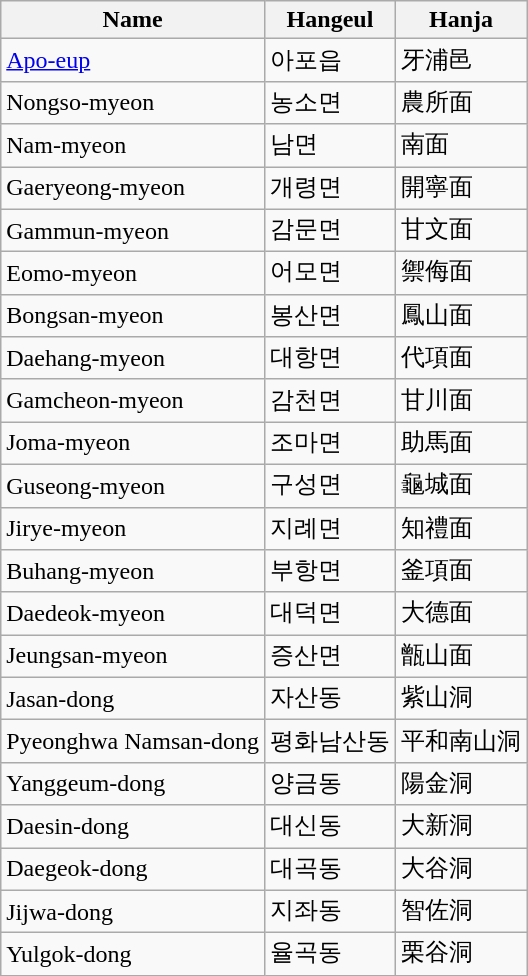<table class="wikitable sortable">
<tr>
<th>Name</th>
<th>Hangeul</th>
<th>Hanja</th>
</tr>
<tr>
<td><a href='#'>Apo-eup</a></td>
<td>아포읍</td>
<td>牙浦邑</td>
</tr>
<tr>
<td>Nongso-myeon</td>
<td>농소면</td>
<td>農所面</td>
</tr>
<tr>
<td>Nam-myeon</td>
<td>남면</td>
<td>南面</td>
</tr>
<tr>
<td>Gaeryeong-myeon</td>
<td>개령면</td>
<td>開寧面</td>
</tr>
<tr>
<td>Gammun-myeon</td>
<td>감문면</td>
<td>甘文面</td>
</tr>
<tr>
<td>Eomo-myeon</td>
<td>어모면</td>
<td>禦侮面</td>
</tr>
<tr>
<td>Bongsan-myeon</td>
<td>봉산면</td>
<td>鳳山面</td>
</tr>
<tr>
<td>Daehang-myeon</td>
<td>대항면</td>
<td>代項面</td>
</tr>
<tr>
<td>Gamcheon-myeon</td>
<td>감천면</td>
<td>甘川面</td>
</tr>
<tr>
<td>Joma-myeon</td>
<td>조마면</td>
<td>助馬面</td>
</tr>
<tr>
<td>Guseong-myeon</td>
<td>구성면</td>
<td>龜城面</td>
</tr>
<tr>
<td>Jirye-myeon</td>
<td>지례면</td>
<td>知禮面</td>
</tr>
<tr>
<td>Buhang-myeon</td>
<td>부항면</td>
<td>釜項面</td>
</tr>
<tr>
<td>Daedeok-myeon</td>
<td>대덕면</td>
<td>大德面</td>
</tr>
<tr>
<td>Jeungsan-myeon</td>
<td>증산면</td>
<td>甑山面</td>
</tr>
<tr>
<td>Jasan-dong</td>
<td>자산동</td>
<td>紫山洞</td>
</tr>
<tr>
<td>Pyeonghwa Namsan-dong</td>
<td>평화남산동</td>
<td>平和南山洞</td>
</tr>
<tr>
<td>Yanggeum-dong</td>
<td>양금동</td>
<td>陽金洞</td>
</tr>
<tr>
<td>Daesin-dong</td>
<td>대신동</td>
<td>大新洞</td>
</tr>
<tr>
<td>Daegeok-dong</td>
<td>대곡동</td>
<td>大谷洞</td>
</tr>
<tr>
<td>Jijwa-dong</td>
<td>지좌동</td>
<td>智佐洞</td>
</tr>
<tr>
<td>Yulgok-dong</td>
<td>율곡동</td>
<td>栗谷洞</td>
</tr>
</table>
